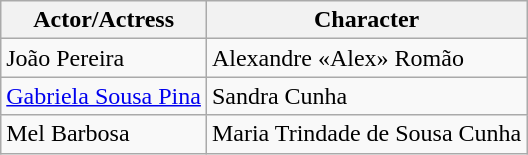<table class="wikitable">
<tr>
<th>Actor/Actress</th>
<th>Character</th>
</tr>
<tr>
<td>João Pereira</td>
<td>Alexandre «Alex» Romão</td>
</tr>
<tr>
<td><a href='#'>Gabriela Sousa Pina</a></td>
<td>Sandra Cunha</td>
</tr>
<tr>
<td>Mel Barbosa</td>
<td>Maria Trindade de Sousa Cunha</td>
</tr>
</table>
